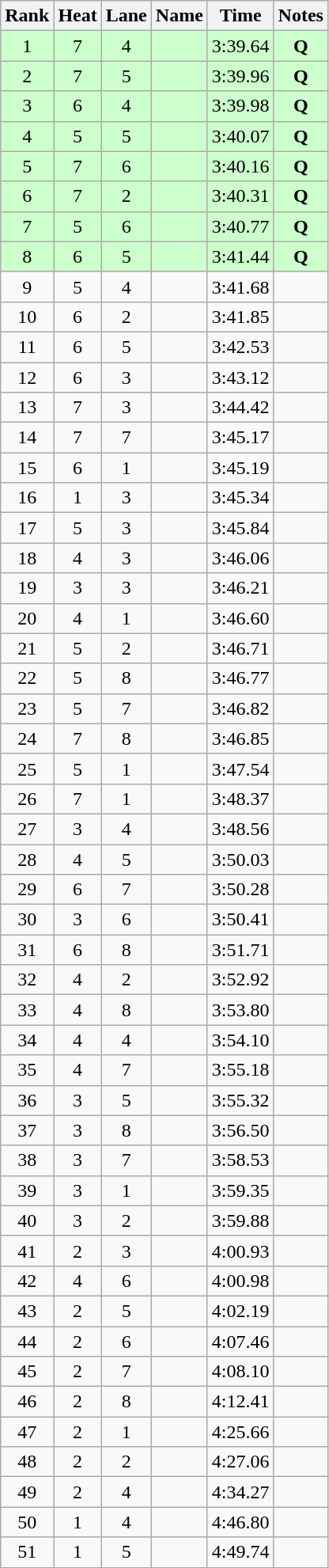<table class="wikitable sortable" style="text-align:center">
<tr>
<th>Rank</th>
<th>Heat</th>
<th>Lane</th>
<th>Name</th>
<th>Time</th>
<th>Notes</th>
</tr>
<tr bgcolor=ccffcc>
<td>1</td>
<td>7</td>
<td>4</td>
<td align=left></td>
<td>3:39.64</td>
<td><strong>Q</strong></td>
</tr>
<tr bgcolor=ccffcc>
<td>2</td>
<td>7</td>
<td>5</td>
<td align=left></td>
<td>3:39.96</td>
<td><strong>Q</strong></td>
</tr>
<tr bgcolor=ccffcc>
<td>3</td>
<td>6</td>
<td>4</td>
<td align=left></td>
<td>3:39.98</td>
<td><strong>Q</strong></td>
</tr>
<tr bgcolor=ccffcc>
<td>4</td>
<td>5</td>
<td>5</td>
<td align=left></td>
<td>3:40.07</td>
<td><strong>Q</strong></td>
</tr>
<tr bgcolor=ccffcc>
<td>5</td>
<td>7</td>
<td>6</td>
<td align=left></td>
<td>3:40.16</td>
<td><strong>Q</strong></td>
</tr>
<tr bgcolor=ccffcc>
<td>6</td>
<td>7</td>
<td>2</td>
<td align=left></td>
<td>3:40.31</td>
<td><strong>Q</strong></td>
</tr>
<tr bgcolor=ccffcc>
<td>7</td>
<td>5</td>
<td>6</td>
<td align=left></td>
<td>3:40.77</td>
<td><strong>Q</strong></td>
</tr>
<tr bgcolor=ccffcc>
<td>8</td>
<td>6</td>
<td>5</td>
<td align=left></td>
<td>3:41.44</td>
<td><strong>Q</strong></td>
</tr>
<tr>
<td>9</td>
<td>5</td>
<td>4</td>
<td align=left></td>
<td>3:41.68</td>
<td></td>
</tr>
<tr>
<td>10</td>
<td>6</td>
<td>2</td>
<td align=left></td>
<td>3:41.85</td>
<td></td>
</tr>
<tr>
<td>11</td>
<td>6</td>
<td>5</td>
<td align=left></td>
<td>3:42.53</td>
<td></td>
</tr>
<tr>
<td>12</td>
<td>6</td>
<td>3</td>
<td align=left></td>
<td>3:43.12</td>
<td></td>
</tr>
<tr>
<td>13</td>
<td>7</td>
<td>3</td>
<td align=left></td>
<td>3:44.42</td>
<td></td>
</tr>
<tr>
<td>14</td>
<td>7</td>
<td>7</td>
<td align=left></td>
<td>3:45.17</td>
<td></td>
</tr>
<tr>
<td>15</td>
<td>6</td>
<td>1</td>
<td align=left></td>
<td>3:45.19</td>
<td></td>
</tr>
<tr>
<td>16</td>
<td>1</td>
<td>3</td>
<td align=left></td>
<td>3:45.34</td>
<td></td>
</tr>
<tr>
<td>17</td>
<td>5</td>
<td>3</td>
<td align=left></td>
<td>3:45.84</td>
<td></td>
</tr>
<tr>
<td>18</td>
<td>4</td>
<td>3</td>
<td align=left></td>
<td>3:46.06</td>
<td></td>
</tr>
<tr>
<td>19</td>
<td>3</td>
<td>3</td>
<td align=left></td>
<td>3:46.21</td>
<td></td>
</tr>
<tr>
<td>20</td>
<td>4</td>
<td>1</td>
<td align=left></td>
<td>3:46.60</td>
<td></td>
</tr>
<tr>
<td>21</td>
<td>5</td>
<td>2</td>
<td align=left></td>
<td>3:46.71</td>
<td></td>
</tr>
<tr>
<td>22</td>
<td>5</td>
<td>8</td>
<td align=left></td>
<td>3:46.77</td>
<td></td>
</tr>
<tr>
<td>23</td>
<td>5</td>
<td>7</td>
<td align=left></td>
<td>3:46.82</td>
<td></td>
</tr>
<tr>
<td>24</td>
<td>7</td>
<td>8</td>
<td align=left></td>
<td>3:46.85</td>
<td></td>
</tr>
<tr>
<td>25</td>
<td>5</td>
<td>1</td>
<td align=left></td>
<td>3:47.54</td>
<td></td>
</tr>
<tr>
<td>26</td>
<td>7</td>
<td>1</td>
<td align=left></td>
<td>3:48.37</td>
<td></td>
</tr>
<tr>
<td>27</td>
<td>3</td>
<td>4</td>
<td align=left></td>
<td>3:48.56</td>
<td></td>
</tr>
<tr>
<td>28</td>
<td>4</td>
<td>5</td>
<td align=left></td>
<td>3:50.03</td>
<td></td>
</tr>
<tr>
<td>29</td>
<td>6</td>
<td>7</td>
<td align=left></td>
<td>3:50.28</td>
<td></td>
</tr>
<tr>
<td>30</td>
<td>3</td>
<td>6</td>
<td align=left></td>
<td>3:50.41</td>
<td></td>
</tr>
<tr>
<td>31</td>
<td>6</td>
<td>8</td>
<td align=left></td>
<td>3:51.71</td>
<td></td>
</tr>
<tr>
<td>32</td>
<td>4</td>
<td>2</td>
<td align=left></td>
<td>3:52.92</td>
<td></td>
</tr>
<tr>
<td>33</td>
<td>4</td>
<td>8</td>
<td align=left></td>
<td>3:53.80</td>
<td></td>
</tr>
<tr>
<td>34</td>
<td>4</td>
<td>4</td>
<td align=left></td>
<td>3:54.10</td>
<td></td>
</tr>
<tr>
<td>35</td>
<td>4</td>
<td>7</td>
<td align=left></td>
<td>3:55.18</td>
<td></td>
</tr>
<tr>
<td>36</td>
<td>3</td>
<td>5</td>
<td align=left></td>
<td>3:55.32</td>
<td></td>
</tr>
<tr>
<td>37</td>
<td>3</td>
<td>8</td>
<td align=left></td>
<td>3:56.50</td>
<td></td>
</tr>
<tr>
<td>38</td>
<td>3</td>
<td>7</td>
<td align=left></td>
<td>3:58.53</td>
<td></td>
</tr>
<tr>
<td>39</td>
<td>3</td>
<td>1</td>
<td align=left></td>
<td>3:59.35</td>
<td></td>
</tr>
<tr>
<td>40</td>
<td>3</td>
<td>2</td>
<td align=left></td>
<td>3:59.88</td>
<td></td>
</tr>
<tr>
<td>41</td>
<td>2</td>
<td>3</td>
<td align=left></td>
<td>4:00.93</td>
<td></td>
</tr>
<tr>
<td>42</td>
<td>4</td>
<td>6</td>
<td align=left></td>
<td>4:00.98</td>
<td></td>
</tr>
<tr>
<td>43</td>
<td>2</td>
<td>5</td>
<td align=left></td>
<td>4:02.19</td>
<td></td>
</tr>
<tr>
<td>44</td>
<td>2</td>
<td>6</td>
<td align=left></td>
<td>4:07.46</td>
<td></td>
</tr>
<tr>
<td>45</td>
<td>2</td>
<td>7</td>
<td align=left></td>
<td>4:08.10</td>
<td></td>
</tr>
<tr>
<td>46</td>
<td>2</td>
<td>8</td>
<td align=left></td>
<td>4:12.41</td>
<td></td>
</tr>
<tr>
<td>47</td>
<td>2</td>
<td>1</td>
<td align=left></td>
<td>4:25.66</td>
<td></td>
</tr>
<tr>
<td>48</td>
<td>2</td>
<td>2</td>
<td align=left></td>
<td>4:27.06</td>
<td></td>
</tr>
<tr>
<td>49</td>
<td>2</td>
<td>4</td>
<td align=left></td>
<td>4:34.27</td>
<td></td>
</tr>
<tr>
<td>50</td>
<td>1</td>
<td>4</td>
<td align=left></td>
<td>4:46.80</td>
<td></td>
</tr>
<tr>
<td>51</td>
<td>1</td>
<td>5</td>
<td align=left></td>
<td>4:49.74</td>
<td></td>
</tr>
</table>
